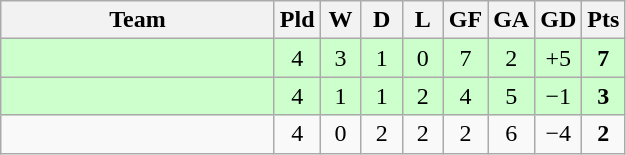<table class="wikitable" style="text-align:center;">
<tr>
<th width=175>Team</th>
<th style="width:20px;" abbr="Played">Pld</th>
<th style="width:20px;" abbr="Won">W</th>
<th style="width:20px;" abbr="Drawn">D</th>
<th style="width:20px;" abbr="Lost">L</th>
<th style="width:20px;" abbr="Goals for">GF</th>
<th style="width:20px;" abbr="Goals against">GA</th>
<th style="width:20px;" abbr="Goal difference">GD</th>
<th style="width:20px;" abbr="Points">Pts</th>
</tr>
<tr bgcolor="#ccffcc">
<td align=left></td>
<td>4</td>
<td>3</td>
<td>1</td>
<td>0</td>
<td>7</td>
<td>2</td>
<td>+5</td>
<td><strong>7</strong></td>
</tr>
<tr bgcolor="#ccffcc">
<td align=left></td>
<td>4</td>
<td>1</td>
<td>1</td>
<td>2</td>
<td>4</td>
<td>5</td>
<td>−1</td>
<td><strong>3</strong></td>
</tr>
<tr>
<td align=left></td>
<td>4</td>
<td>0</td>
<td>2</td>
<td>2</td>
<td>2</td>
<td>6</td>
<td>−4</td>
<td><strong>2</strong></td>
</tr>
</table>
